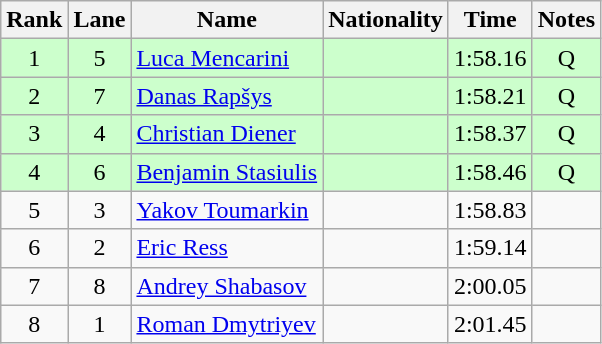<table class="wikitable sortable" style="text-align:center">
<tr>
<th>Rank</th>
<th>Lane</th>
<th>Name</th>
<th>Nationality</th>
<th>Time</th>
<th>Notes</th>
</tr>
<tr bgcolor=ccffcc>
<td>1</td>
<td>5</td>
<td align=left><a href='#'>Luca Mencarini</a></td>
<td align=left></td>
<td>1:58.16</td>
<td>Q</td>
</tr>
<tr bgcolor=ccffcc>
<td>2</td>
<td>7</td>
<td align=left><a href='#'>Danas Rapšys</a></td>
<td align=left></td>
<td>1:58.21</td>
<td>Q</td>
</tr>
<tr bgcolor=ccffcc>
<td>3</td>
<td>4</td>
<td align=left><a href='#'>Christian Diener</a></td>
<td align=left></td>
<td>1:58.37</td>
<td>Q</td>
</tr>
<tr bgcolor=ccffcc>
<td>4</td>
<td>6</td>
<td align=left><a href='#'>Benjamin Stasiulis</a></td>
<td align=left></td>
<td>1:58.46</td>
<td>Q</td>
</tr>
<tr>
<td>5</td>
<td>3</td>
<td align=left><a href='#'>Yakov Toumarkin</a></td>
<td align=left></td>
<td>1:58.83</td>
<td></td>
</tr>
<tr>
<td>6</td>
<td>2</td>
<td align=left><a href='#'>Eric Ress</a></td>
<td align=left></td>
<td>1:59.14</td>
<td></td>
</tr>
<tr>
<td>7</td>
<td>8</td>
<td align=left><a href='#'>Andrey Shabasov</a></td>
<td align=left></td>
<td>2:00.05</td>
<td></td>
</tr>
<tr>
<td>8</td>
<td>1</td>
<td align=left><a href='#'>Roman Dmytriyev</a></td>
<td align=left></td>
<td>2:01.45</td>
<td></td>
</tr>
</table>
